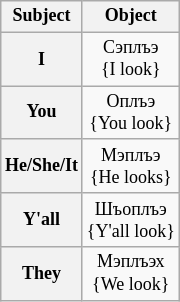<table class="wikitable" style="text-align:center; font-size: 12px;">
<tr>
<th>Subject</th>
<th colspan="2">Object</th>
</tr>
<tr>
<th>I</th>
<td>Сэплъэ<br>{I look}</td>
</tr>
<tr>
<th>You</th>
<td>Оплъэ<br>{You look}</td>
</tr>
<tr>
<th>He/She/It</th>
<td>Мэплъэ<br>{He looks}</td>
</tr>
<tr>
<th>Y'all</th>
<td>Шъоплъэ<br>{Y'all look}</td>
</tr>
<tr>
<th>They</th>
<td>Мэплъэх<br>{We look}</td>
</tr>
</table>
